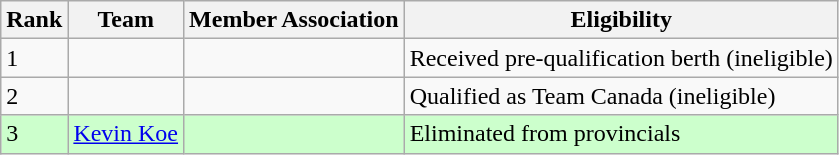<table class="wikitable">
<tr>
<th scope="col">Rank</th>
<th scope="col">Team</th>
<th scope="col">Member Association</th>
<th scope="col">Eligibility</th>
</tr>
<tr>
<td>1</td>
<td></td>
<td></td>
<td>Received pre-qualification berth (ineligible)</td>
</tr>
<tr>
<td>2</td>
<td></td>
<td></td>
<td>Qualified as Team Canada (ineligible)</td>
</tr>
<tr bgcolor=#ccffcc>
<td>3</td>
<td><a href='#'>Kevin Koe</a></td>
<td></td>
<td>Eliminated from provincials</td>
</tr>
</table>
